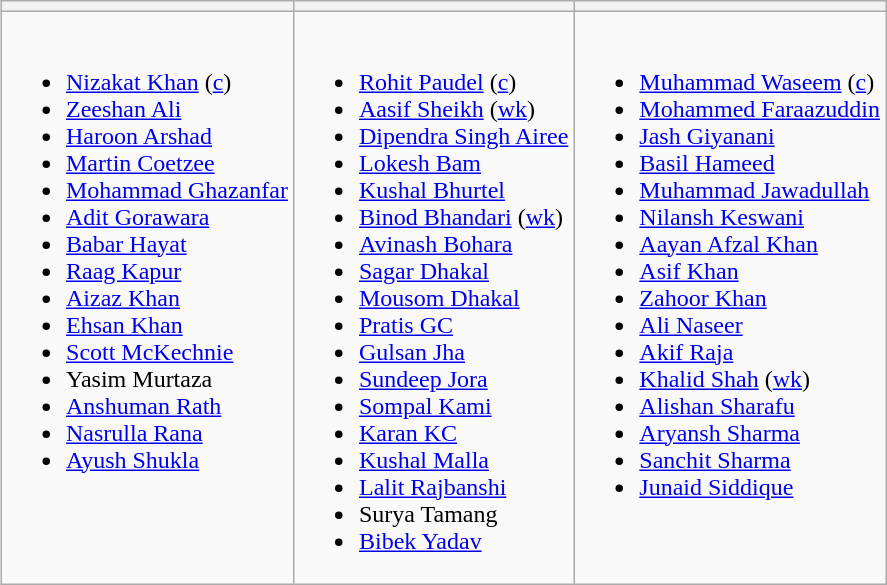<table class="wikitable" style="text-align:left; margin:auto">
<tr>
<th></th>
<th></th>
<th></th>
</tr>
<tr style="vertical-align:top">
<td><br><ul><li><a href='#'>Nizakat Khan</a> (<a href='#'>c</a>)</li><li><a href='#'>Zeeshan Ali</a></li><li><a href='#'>Haroon Arshad</a></li><li><a href='#'>Martin Coetzee</a></li><li><a href='#'>Mohammad Ghazanfar</a></li><li><a href='#'>Adit Gorawara</a></li><li><a href='#'>Babar Hayat</a></li><li><a href='#'>Raag Kapur</a></li><li><a href='#'>Aizaz Khan</a></li><li><a href='#'>Ehsan Khan</a></li><li><a href='#'>Scott McKechnie</a></li><li>Yasim Murtaza</li><li><a href='#'>Anshuman Rath</a></li><li><a href='#'>Nasrulla Rana</a></li><li><a href='#'>Ayush Shukla</a></li></ul></td>
<td><br><ul><li><a href='#'>Rohit Paudel</a> (<a href='#'>c</a>)</li><li><a href='#'>Aasif Sheikh</a> (<a href='#'>wk</a>)</li><li><a href='#'>Dipendra Singh Airee</a></li><li><a href='#'>Lokesh Bam</a></li><li><a href='#'>Kushal Bhurtel</a></li><li><a href='#'>Binod Bhandari</a> (<a href='#'>wk</a>)</li><li><a href='#'>Avinash Bohara</a></li><li><a href='#'>Sagar Dhakal</a></li><li><a href='#'>Mousom Dhakal</a></li><li><a href='#'>Pratis GC</a></li><li><a href='#'>Gulsan Jha</a></li><li><a href='#'>Sundeep Jora</a></li><li><a href='#'>Sompal Kami</a></li><li><a href='#'>Karan KC</a></li><li><a href='#'>Kushal Malla</a></li><li><a href='#'>Lalit Rajbanshi</a></li><li>Surya Tamang</li><li><a href='#'>Bibek Yadav</a></li></ul></td>
<td><br><ul><li><a href='#'>Muhammad Waseem</a> (<a href='#'>c</a>)</li><li><a href='#'>Mohammed Faraazuddin</a></li><li><a href='#'>Jash Giyanani</a></li><li><a href='#'>Basil Hameed</a></li><li><a href='#'>Muhammad Jawadullah</a></li><li><a href='#'>Nilansh Keswani</a></li><li><a href='#'>Aayan Afzal Khan</a></li><li><a href='#'>Asif Khan</a></li><li><a href='#'>Zahoor Khan</a></li><li><a href='#'>Ali Naseer</a></li><li><a href='#'>Akif Raja</a></li><li><a href='#'>Khalid Shah</a> (<a href='#'>wk</a>)</li><li><a href='#'>Alishan Sharafu</a></li><li><a href='#'>Aryansh Sharma</a></li><li><a href='#'>Sanchit Sharma</a></li><li><a href='#'>Junaid Siddique</a></li></ul></td>
</tr>
</table>
